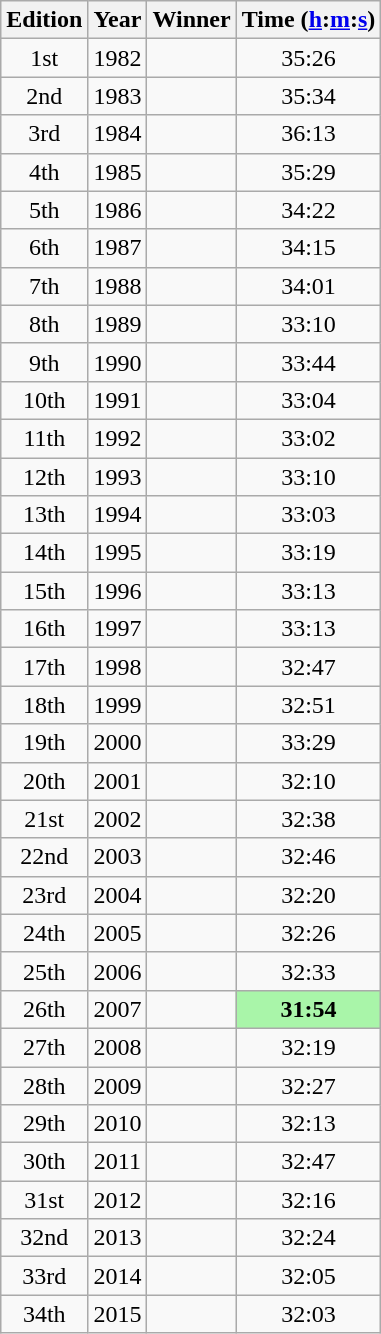<table class="wikitable sortable" style="text-align:center">
<tr>
<th class=unsortable>Edition</th>
<th>Year</th>
<th class=unsortable>Winner</th>
<th>Time (<a href='#'>h</a>:<a href='#'>m</a>:<a href='#'>s</a>)</th>
</tr>
<tr>
<td>1st</td>
<td>1982</td>
<td align=left></td>
<td>35:26</td>
</tr>
<tr>
<td>2nd</td>
<td>1983</td>
<td align=left></td>
<td>35:34</td>
</tr>
<tr>
<td>3rd</td>
<td>1984</td>
<td align=left></td>
<td>36:13</td>
</tr>
<tr>
<td>4th</td>
<td>1985</td>
<td align=left></td>
<td>35:29</td>
</tr>
<tr>
<td>5th</td>
<td>1986</td>
<td align=left></td>
<td>34:22</td>
</tr>
<tr>
<td>6th</td>
<td>1987</td>
<td align=left></td>
<td>34:15</td>
</tr>
<tr>
<td>7th</td>
<td>1988</td>
<td align=left></td>
<td>34:01</td>
</tr>
<tr>
<td>8th</td>
<td>1989</td>
<td align=left></td>
<td>33:10</td>
</tr>
<tr>
<td>9th</td>
<td>1990</td>
<td align=left></td>
<td>33:44</td>
</tr>
<tr>
<td>10th</td>
<td>1991</td>
<td align=left></td>
<td>33:04</td>
</tr>
<tr>
<td>11th</td>
<td>1992</td>
<td align=left></td>
<td>33:02</td>
</tr>
<tr>
<td>12th</td>
<td>1993</td>
<td align=left></td>
<td>33:10</td>
</tr>
<tr>
<td>13th</td>
<td>1994</td>
<td align=left></td>
<td>33:03</td>
</tr>
<tr>
<td>14th</td>
<td>1995</td>
<td align=left></td>
<td>33:19</td>
</tr>
<tr>
<td>15th</td>
<td>1996</td>
<td align=left></td>
<td>33:13</td>
</tr>
<tr>
<td>16th</td>
<td>1997</td>
<td align=left></td>
<td>33:13</td>
</tr>
<tr>
<td>17th</td>
<td>1998</td>
<td align=left></td>
<td>32:47</td>
</tr>
<tr>
<td>18th</td>
<td>1999</td>
<td align=left></td>
<td>32:51</td>
</tr>
<tr>
<td>19th</td>
<td>2000</td>
<td align=left></td>
<td>33:29</td>
</tr>
<tr>
<td>20th</td>
<td>2001</td>
<td align=left></td>
<td>32:10</td>
</tr>
<tr>
<td>21st</td>
<td>2002</td>
<td align=left></td>
<td>32:38</td>
</tr>
<tr>
<td>22nd</td>
<td>2003</td>
<td align=left></td>
<td>32:46</td>
</tr>
<tr>
<td>23rd</td>
<td>2004</td>
<td align=left></td>
<td>32:20</td>
</tr>
<tr>
<td>24th</td>
<td>2005</td>
<td align=left></td>
<td>32:26</td>
</tr>
<tr>
<td>25th</td>
<td>2006</td>
<td align=left></td>
<td>32:33</td>
</tr>
<tr>
<td>26th</td>
<td>2007</td>
<td align=left></td>
<td bgcolor=#A9F5A9><strong>31:54</strong></td>
</tr>
<tr>
<td>27th</td>
<td>2008</td>
<td align=left></td>
<td>32:19</td>
</tr>
<tr>
<td>28th</td>
<td>2009</td>
<td align=left></td>
<td>32:27</td>
</tr>
<tr>
<td>29th</td>
<td>2010</td>
<td align=left></td>
<td>32:13</td>
</tr>
<tr>
<td>30th</td>
<td>2011</td>
<td align=left></td>
<td>32:47</td>
</tr>
<tr>
<td>31st</td>
<td>2012</td>
<td align=left></td>
<td>32:16</td>
</tr>
<tr>
<td>32nd</td>
<td>2013</td>
<td align=left></td>
<td>32:24</td>
</tr>
<tr>
<td>33rd</td>
<td>2014</td>
<td align=left></td>
<td>32:05</td>
</tr>
<tr>
<td>34th</td>
<td>2015</td>
<td align=left></td>
<td>32:03</td>
</tr>
</table>
